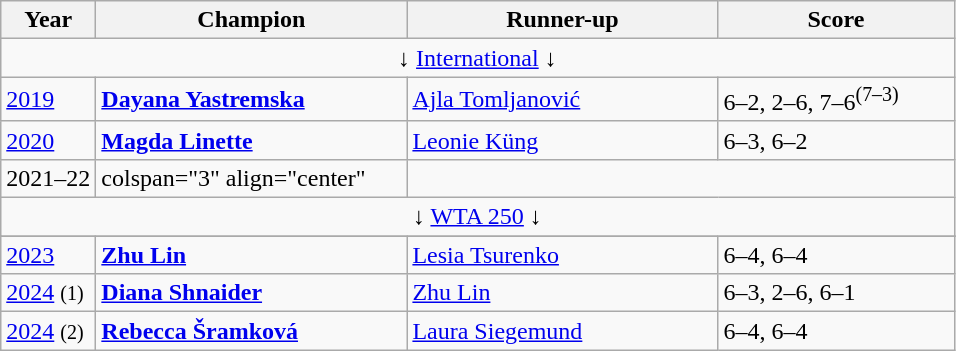<table class="wikitable">
<tr>
<th>Year</th>
<th width="200">Champion</th>
<th width="200">Runner-up</th>
<th width="150">Score</th>
</tr>
<tr>
<td align=center colspan="4">↓ <a href='#'>International</a> ↓</td>
</tr>
<tr>
<td><a href='#'>2019</a></td>
<td> <strong><a href='#'>Dayana Yastremska</a></strong></td>
<td> <a href='#'>Ajla Tomljanović</a></td>
<td>6–2, 2–6, 7–6<sup>(7–3)</sup></td>
</tr>
<tr>
<td><a href='#'>2020</a></td>
<td> <strong><a href='#'>Magda Linette</a></strong></td>
<td> <a href='#'>Leonie Küng</a></td>
<td>6–3, 6–2</td>
</tr>
<tr>
<td>2021–22</td>
<td>colspan="3" align="center" </td>
</tr>
<tr>
<td align=center colspan="4">↓ <a href='#'>WTA 250</a> ↓</td>
</tr>
<tr>
</tr>
<tr>
<td><a href='#'>2023</a></td>
<td> <strong><a href='#'>Zhu Lin</a></strong></td>
<td> <a href='#'>Lesia Tsurenko</a></td>
<td>6–4, 6–4</td>
</tr>
<tr>
<td><a href='#'>2024</a> <small>(1)</small></td>
<td> <strong><a href='#'>Diana Shnaider</a></strong></td>
<td> <a href='#'>Zhu Lin</a></td>
<td>6–3, 2–6, 6–1</td>
</tr>
<tr>
<td><a href='#'>2024</a> <small>(2)</small></td>
<td> <strong><a href='#'>Rebecca Šramková</a></strong></td>
<td> <a href='#'>Laura Siegemund</a></td>
<td>6–4, 6–4</td>
</tr>
</table>
